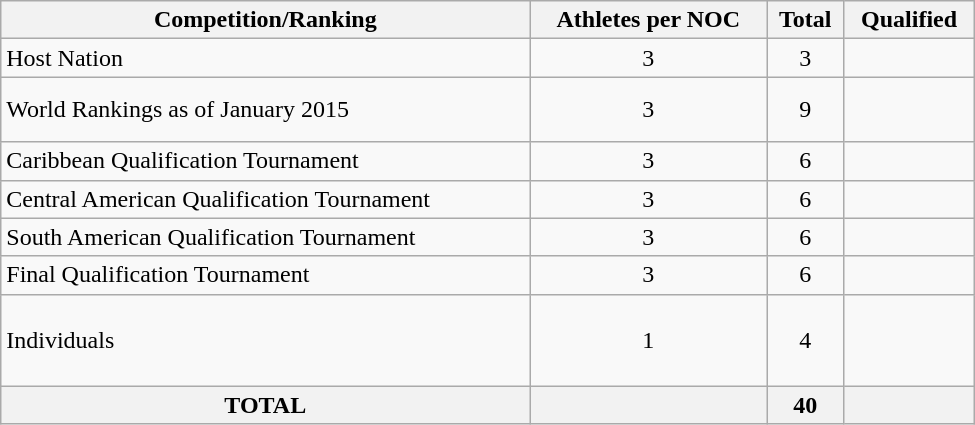<table class = "wikitable" width=650>
<tr>
<th>Competition/Ranking</th>
<th>Athletes per NOC</th>
<th>Total</th>
<th>Qualified</th>
</tr>
<tr>
<td>Host Nation</td>
<td align=center>3</td>
<td align=center>3</td>
<td></td>
</tr>
<tr>
<td>World Rankings as of January 2015</td>
<td align=center>3</td>
<td align=center>9</td>
<td><br><br></td>
</tr>
<tr>
<td>Caribbean Qualification Tournament</td>
<td align=center>3</td>
<td align=center>6</td>
<td><br></td>
</tr>
<tr>
<td>Central American Qualification Tournament</td>
<td align=center>3</td>
<td align=center>6</td>
<td><br></td>
</tr>
<tr>
<td>South American Qualification Tournament</td>
<td align=center>3</td>
<td align=center>6</td>
<td><br></td>
</tr>
<tr>
<td>Final Qualification Tournament</td>
<td align=center>3</td>
<td align=center>6</td>
<td><br></td>
</tr>
<tr>
<td>Individuals</td>
<td align=center>1</td>
<td align=center>4</td>
<td><br><br><br></td>
</tr>
<tr>
<th>TOTAL</th>
<th></th>
<th>40</th>
<th></th>
</tr>
</table>
